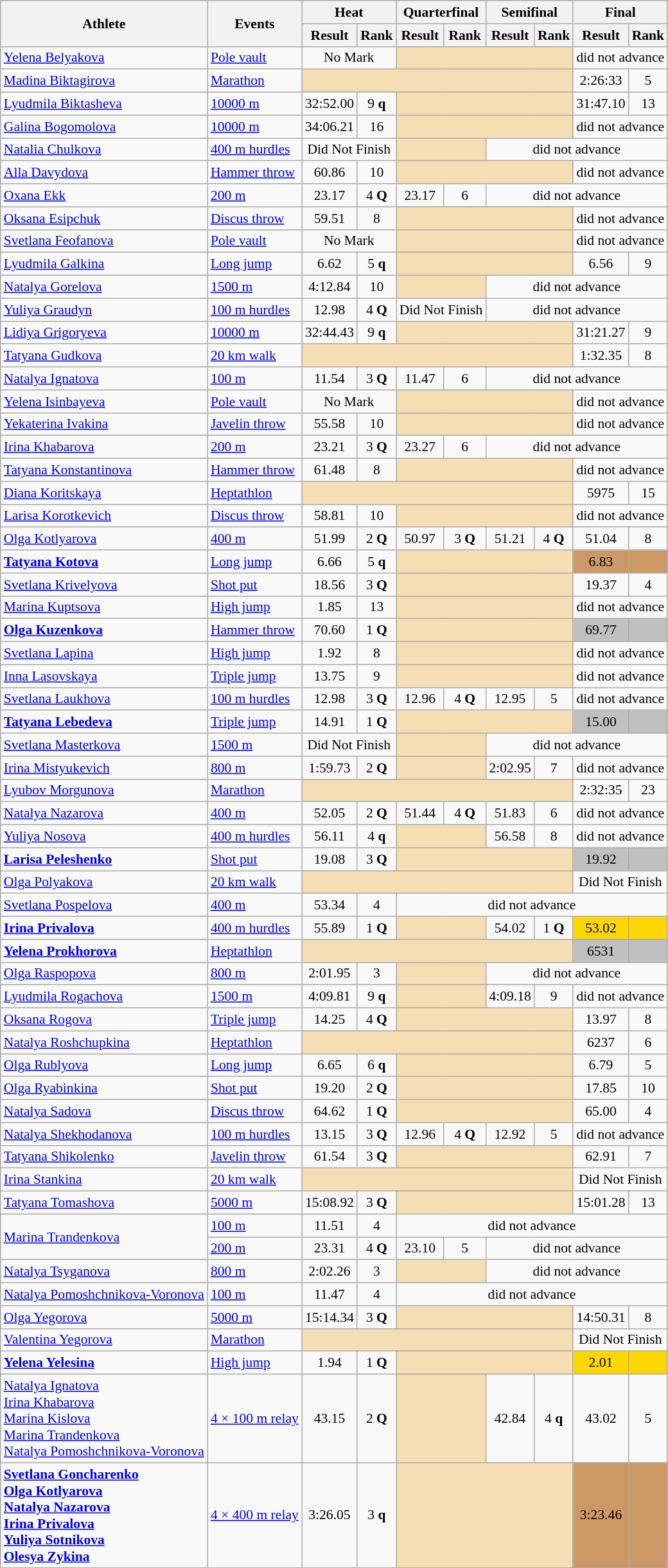<table class=wikitable style="font-size:90%">
<tr>
<th rowspan="2">Athlete</th>
<th rowspan="2">Events</th>
<th colspan="2">Heat</th>
<th colspan="2">Quarterfinal</th>
<th colspan="2">Semifinal</th>
<th colspan="2">Final</th>
</tr>
<tr>
<th>Result</th>
<th>Rank</th>
<th>Result</th>
<th>Rank</th>
<th>Result</th>
<th>Rank</th>
<th>Result</th>
<th>Rank</th>
</tr>
<tr>
<td><a href='#'>Yelena Belyakova</a></td>
<td><a href='#'>Pole vault</a></td>
<td colspan="2" align=center>No Mark</td>
<td colspan="4" bgcolor="wheat"></td>
<td align=center colspan="2">did not advance</td>
</tr>
<tr>
<td><a href='#'>Madina Biktagirova</a></td>
<td><a href='#'>Marathon</a></td>
<td colspan="6" bgcolor="wheat"></td>
<td align=center>2:26:33</td>
<td align=center>5</td>
</tr>
<tr>
<td><a href='#'>Lyudmila Biktasheva</a></td>
<td><a href='#'>10000 m</a></td>
<td align=center>32:52.00</td>
<td align=center>9 <strong>q</strong></td>
<td colspan="4" bgcolor="wheat"></td>
<td align=center>31:47.10</td>
<td align=center>13</td>
</tr>
<tr>
<td><a href='#'>Galina Bogomolova</a></td>
<td><a href='#'>10000 m</a></td>
<td align=center>34:06.21</td>
<td align=center>16</td>
<td colspan="4" bgcolor="wheat"></td>
<td align=center colspan="2">did not advance</td>
</tr>
<tr>
<td><a href='#'>Natalia Chulkova</a></td>
<td><a href='#'>400 m hurdles</a></td>
<td colspan="2" align=center>Did Not Finish</td>
<td colspan="2" bgcolor="wheat"></td>
<td align=center colspan="4">did not advance</td>
</tr>
<tr>
<td><a href='#'>Alla Davydova</a></td>
<td><a href='#'>Hammer throw</a></td>
<td align=center>60.86</td>
<td align=center>10</td>
<td colspan="4" bgcolor="wheat"></td>
<td align=center colspan="2">did not advance</td>
</tr>
<tr>
<td><a href='#'>Oxana Ekk</a></td>
<td><a href='#'>200 m</a></td>
<td align=center>23.17</td>
<td align=center>4 <strong>Q</strong></td>
<td align=center>23.17</td>
<td align=center>6</td>
<td align=center colspan="4">did not advance</td>
</tr>
<tr>
<td><a href='#'>Oksana Esipchuk</a></td>
<td><a href='#'>Discus throw</a></td>
<td align=center>59.51</td>
<td align=center>8</td>
<td colspan="4" bgcolor="wheat"></td>
<td align=center colspan="2">did not advance</td>
</tr>
<tr>
<td><a href='#'>Svetlana Feofanova</a></td>
<td><a href='#'>Pole vault</a></td>
<td colspan="2" align=center>No Mark</td>
<td colspan="4" bgcolor="wheat"></td>
<td align=center colspan="2">did not advance</td>
</tr>
<tr>
<td><a href='#'>Lyudmila Galkina</a></td>
<td><a href='#'>Long jump</a></td>
<td align=center>6.62</td>
<td align=center>5 <strong>q</strong></td>
<td colspan="4" bgcolor="wheat"></td>
<td align=center>6.56</td>
<td align=center>9</td>
</tr>
<tr>
<td><a href='#'>Natalya Gorelova</a></td>
<td><a href='#'>1500 m</a></td>
<td align=center>4:12.84</td>
<td align=center>10</td>
<td colspan="2" bgcolor="wheat"></td>
<td align=center colspan="4">did not advance</td>
</tr>
<tr>
<td><a href='#'>Yuliya Graudyn</a></td>
<td><a href='#'>100 m hurdles</a></td>
<td align=center>12.98</td>
<td align=center>4 <strong>Q</strong></td>
<td colspan="2" align=center>Did Not Finish</td>
<td align=center colspan="4">did not advance</td>
</tr>
<tr>
<td><a href='#'>Lidiya Grigoryeva</a></td>
<td><a href='#'>10000 m</a></td>
<td align=center>32:44.43</td>
<td align=center>9 <strong>q</strong></td>
<td colspan="4" bgcolor="wheat"></td>
<td align=center>31:21.27</td>
<td align=center>9</td>
</tr>
<tr>
<td><a href='#'>Tatyana Gudkova</a></td>
<td><a href='#'>20 km walk</a></td>
<td colspan="6" bgcolor="wheat"></td>
<td align=center>1:32.35</td>
<td align=center>8</td>
</tr>
<tr>
<td><a href='#'>Natalya Ignatova</a></td>
<td><a href='#'>100 m</a></td>
<td align=center>11.54</td>
<td align=center>3 <strong>Q</strong></td>
<td align=center>11.47</td>
<td align=center>6</td>
<td align=center colspan="4">did not advance</td>
</tr>
<tr>
<td><a href='#'>Yelena Isinbayeva</a></td>
<td><a href='#'>Pole vault</a></td>
<td colspan="2" align=center>No Mark</td>
<td colspan="4" bgcolor="wheat"></td>
<td align=center colspan="2">did not advance</td>
</tr>
<tr>
<td><a href='#'>Yekaterina Ivakina</a></td>
<td><a href='#'>Javelin throw</a></td>
<td align=center>55.58</td>
<td align=center>10</td>
<td colspan="4" bgcolor="wheat"></td>
<td align=center colspan="2">did not advance</td>
</tr>
<tr>
<td><a href='#'>Irina Khabarova</a></td>
<td><a href='#'>200 m</a></td>
<td align=center>23.21</td>
<td align=center>3 <strong>Q</strong></td>
<td align=center>23.27</td>
<td align=center>6</td>
<td align=center colspan="4">did not advance</td>
</tr>
<tr>
<td><a href='#'>Tatyana Konstantinova</a></td>
<td><a href='#'>Hammer throw</a></td>
<td align=center>61.48</td>
<td align=center>8</td>
<td colspan="4" bgcolor="wheat"></td>
<td align=center colspan="2">did not advance</td>
</tr>
<tr>
<td><a href='#'>Diana Koritskaya</a></td>
<td><a href='#'>Heptathlon</a></td>
<td colspan="6" bgcolor="wheat"></td>
<td align=center>5975</td>
<td align=center>15</td>
</tr>
<tr>
<td><a href='#'>Larisa Korotkevich</a></td>
<td><a href='#'>Discus throw</a></td>
<td align=center>58.81</td>
<td align=center>10</td>
<td colspan="4" bgcolor="wheat"></td>
<td align=center colspan="2">did not advance</td>
</tr>
<tr>
<td><a href='#'>Olga Kotlyarova</a></td>
<td><a href='#'>400 m</a></td>
<td align=center>51.99</td>
<td align=center>2 <strong>Q</strong></td>
<td align=center>50.97</td>
<td align=center>3 <strong>Q</strong></td>
<td align=center>51.21</td>
<td align=center>4 <strong>Q</strong></td>
<td align=center>51.04</td>
<td align=center>8</td>
</tr>
<tr>
<td><strong><a href='#'>Tatyana Kotova</a></strong></td>
<td><a href='#'>Long jump</a></td>
<td align=center>6.66</td>
<td align=center>5 <strong>q</strong></td>
<td colspan="4" bgcolor="wheat"></td>
<td align=center bgcolor=cc9966>6.83</td>
<td align=center bgcolor=cc9966></td>
</tr>
<tr>
<td><a href='#'>Svetlana Krivelyova</a></td>
<td><a href='#'>Shot put</a></td>
<td align=center>18.56</td>
<td align=center>3 <strong>Q</strong></td>
<td colspan="4" bgcolor="wheat"></td>
<td align=center>19.37</td>
<td align=center>4</td>
</tr>
<tr>
<td><a href='#'>Marina Kuptsova</a></td>
<td><a href='#'>High jump</a></td>
<td align=center>1.85</td>
<td align=center>13</td>
<td colspan="4" bgcolor="wheat"></td>
<td align=center colspan="2">did not advance</td>
</tr>
<tr>
<td><strong><a href='#'>Olga Kuzenkova</a></strong></td>
<td><a href='#'>Hammer throw</a></td>
<td align=center>70.60</td>
<td align=center>1 <strong>Q</strong></td>
<td colspan="4" bgcolor="wheat"></td>
<td align=center bgcolor=silver>69.77</td>
<td align=center bgcolor=silver></td>
</tr>
<tr>
<td><a href='#'>Svetlana Lapina</a></td>
<td><a href='#'>High jump</a></td>
<td align=center>1.92</td>
<td align=center>8</td>
<td colspan="4" bgcolor="wheat"></td>
<td align=center colspan="2">did not advance</td>
</tr>
<tr>
<td><a href='#'>Inna Lasovskaya</a></td>
<td><a href='#'>Triple jump</a></td>
<td align=center>13.75</td>
<td align=center>9</td>
<td colspan="4" bgcolor="wheat"></td>
<td align=center colspan="2">did not advance</td>
</tr>
<tr>
<td><a href='#'>Svetlana Laukhova</a></td>
<td><a href='#'>100 m hurdles</a></td>
<td align=center>12.98</td>
<td align=center>3 <strong>Q</strong></td>
<td align=center>12.96</td>
<td align=center>4 <strong>Q</strong></td>
<td align=center>12.95</td>
<td align=center>5</td>
<td align=center colspan="2">did not advance</td>
</tr>
<tr>
<td><strong><a href='#'>Tatyana Lebedeva</a></strong></td>
<td><a href='#'>Triple jump</a></td>
<td align=center>14.91</td>
<td align=center>1 <strong>Q</strong></td>
<td colspan="4" bgcolor="wheat"></td>
<td align=center bgcolor=silver>15.00</td>
<td align=center bgcolor=silver></td>
</tr>
<tr>
<td><a href='#'>Svetlana Masterkova</a></td>
<td><a href='#'>1500 m</a></td>
<td colspan="2" align=center>Did Not Finish</td>
<td colspan="2" bgcolor="wheat"></td>
<td align=center colspan="4">did not advance</td>
</tr>
<tr>
<td><a href='#'>Irina Mistyukevich</a></td>
<td><a href='#'>800 m</a></td>
<td align=center>1:59.73</td>
<td align=center>2 <strong>Q</strong></td>
<td colspan="2" bgcolor="wheat"></td>
<td align=center>2:02.95</td>
<td align=center>7</td>
<td align=center colspan="2">did not advance</td>
</tr>
<tr>
<td><a href='#'>Lyubov Morgunova</a></td>
<td><a href='#'>Marathon</a></td>
<td colspan="6" bgcolor="wheat"></td>
<td align=center>2:32:35</td>
<td align=center>23</td>
</tr>
<tr>
<td><a href='#'>Natalya Nazarova</a></td>
<td><a href='#'>400 m</a></td>
<td align=center>52.05</td>
<td align=center>2 <strong>Q</strong></td>
<td align=center>51.44</td>
<td align=center>4 <strong>Q</strong></td>
<td align=center>51.83</td>
<td align=center>6</td>
<td align=center colspan="2">did not advance</td>
</tr>
<tr>
<td><a href='#'>Yuliya Nosova</a></td>
<td><a href='#'>400 m hurdles</a></td>
<td align=center>56.11</td>
<td align=center>4 <strong>q</strong></td>
<td colspan="2" bgcolor="wheat"></td>
<td align=center>56.58</td>
<td align=center>8</td>
<td align=center colspan="2">did not advance</td>
</tr>
<tr>
<td><strong><a href='#'>Larisa Peleshenko</a></strong></td>
<td><a href='#'>Shot put</a></td>
<td align=center>19.08</td>
<td align=center>3 <strong>Q</strong></td>
<td colspan="4" bgcolor="wheat"></td>
<td align=center bgcolor=silver>19.92</td>
<td align=center bgcolor=silver></td>
</tr>
<tr>
<td><a href='#'>Olga Polyakova</a></td>
<td><a href='#'>20 km walk</a></td>
<td colspan="6" bgcolor="wheat"></td>
<td colspan="2" align=center>Did Not Finish</td>
</tr>
<tr>
<td><a href='#'>Svetlana Pospelova</a></td>
<td><a href='#'>400 m</a></td>
<td align=center>53.34</td>
<td align=center>4</td>
<td align=center colspan="6">did not advance</td>
</tr>
<tr>
<td><strong><a href='#'>Irina Privalova</a></strong></td>
<td><a href='#'>400 m hurdles</a></td>
<td align=center>55.89</td>
<td align=center>1 <strong>Q</strong></td>
<td colspan="2" bgcolor="wheat"></td>
<td align=center>54.02</td>
<td align=center>1 <strong>Q</strong></td>
<td align=center bgcolor=gold>53.02</td>
<td align=center bgcolor=gold></td>
</tr>
<tr>
<td><strong><a href='#'>Yelena Prokhorova</a></strong></td>
<td><a href='#'>Heptathlon</a></td>
<td colspan="6" bgcolor="wheat"></td>
<td align=center bgcolor=silver>6531</td>
<td align=center bgcolor=silver></td>
</tr>
<tr>
<td><a href='#'>Olga Raspopova</a></td>
<td><a href='#'>800 m</a></td>
<td align=center>2:01.95</td>
<td align=center>3</td>
<td colspan="2" bgcolor="wheat"></td>
<td align=center colspan="4">did not advance</td>
</tr>
<tr>
<td><a href='#'>Lyudmila Rogachova</a></td>
<td><a href='#'>1500 m</a></td>
<td align=center>4:09.81</td>
<td align=center>9 <strong>q</strong></td>
<td colspan="2" bgcolor="wheat"></td>
<td align=center>4:09.18</td>
<td align=center>9</td>
<td align=center colspan="2">did not advance</td>
</tr>
<tr>
<td><a href='#'>Oksana Rogova</a></td>
<td><a href='#'>Triple jump</a></td>
<td align=center>14.25</td>
<td align=center>4 <strong>Q</strong></td>
<td colspan="4" bgcolor="wheat"></td>
<td align=center>13.97</td>
<td align=center>8</td>
</tr>
<tr>
<td><a href='#'>Natalya Roshchupkina</a></td>
<td><a href='#'>Heptathlon</a></td>
<td colspan="6" bgcolor="wheat"></td>
<td align=center>6237</td>
<td align=center>6</td>
</tr>
<tr>
<td><a href='#'>Olga Rublyova</a></td>
<td><a href='#'>Long jump</a></td>
<td align=center>6.65</td>
<td align=center>6 <strong>q</strong></td>
<td colspan="4" bgcolor="wheat"></td>
<td align=center>6.79</td>
<td align=center>5</td>
</tr>
<tr>
<td><a href='#'>Olga Ryabinkina</a></td>
<td><a href='#'>Shot put</a></td>
<td align=center>19.20</td>
<td align=center>2 <strong>Q</strong></td>
<td colspan="4" bgcolor="wheat"></td>
<td align=center>17.85</td>
<td align=center>10</td>
</tr>
<tr>
<td><a href='#'>Natalya Sadova</a></td>
<td><a href='#'>Discus throw</a></td>
<td align=center>64.62</td>
<td align=center>1 <strong>Q</strong></td>
<td colspan="4" bgcolor="wheat"></td>
<td align=center>65.00</td>
<td align=center>4</td>
</tr>
<tr>
<td><a href='#'>Natalya Shekhodanova</a></td>
<td><a href='#'>100 m hurdles</a></td>
<td align=center>13.15</td>
<td align=center>3 <strong>Q</strong></td>
<td align=center>12.96</td>
<td align=center>4 <strong>Q</strong></td>
<td align=center>12.92</td>
<td align=center>5</td>
<td align=center colspan="2">did not advance</td>
</tr>
<tr>
<td><a href='#'>Tatyana Shikolenko</a></td>
<td><a href='#'>Javelin throw</a></td>
<td align=center>61.54</td>
<td align=center>3 <strong>Q</strong></td>
<td colspan="4" bgcolor="wheat"></td>
<td align=center>62.91</td>
<td align=center>7</td>
</tr>
<tr>
<td><a href='#'>Irina Stankina</a></td>
<td><a href='#'>20 km walk</a></td>
<td colspan="6" bgcolor="wheat"></td>
<td colspan="2" align=center>Did Not Finish</td>
</tr>
<tr>
<td><a href='#'>Tatyana Tomashova</a></td>
<td><a href='#'>5000 m</a></td>
<td align=center>15:08.92</td>
<td align=center>3 <strong>Q</strong></td>
<td colspan="4" bgcolor="wheat"></td>
<td align=center>15:01.28</td>
<td align=center>13</td>
</tr>
<tr>
<td rowspan=2><a href='#'>Marina Trandenkova</a></td>
<td><a href='#'>100 m</a></td>
<td align=center>11.51</td>
<td align=center>4</td>
<td align=center colspan="6">did not advance</td>
</tr>
<tr>
<td><a href='#'>200 m</a></td>
<td align=center>23.31</td>
<td align=center>4 <strong>Q</strong></td>
<td align=center>23.10</td>
<td align=center>5</td>
<td align=center colspan="4">did not advance</td>
</tr>
<tr>
<td><a href='#'>Natalya Tsyganova</a></td>
<td><a href='#'>800 m</a></td>
<td align=center>2:02.26</td>
<td align=center>3</td>
<td colspan="2" bgcolor="wheat"></td>
<td align=center colspan="4">did not advance</td>
</tr>
<tr>
<td><a href='#'>Natalya Pomoshchnikova-Voronova</a></td>
<td><a href='#'>100 m</a></td>
<td align=center>11.47</td>
<td align=center>4</td>
<td align=center colspan="6">did not advance</td>
</tr>
<tr>
<td><a href='#'>Olga Yegorova</a></td>
<td><a href='#'>5000 m</a></td>
<td align=center>15:14.34</td>
<td align=center>3 <strong>Q</strong></td>
<td colspan="4" bgcolor="wheat"></td>
<td align=center>14:50.31</td>
<td align=center>8</td>
</tr>
<tr>
<td><a href='#'>Valentina Yegorova</a></td>
<td><a href='#'>Marathon</a></td>
<td colspan="6" bgcolor="wheat"></td>
<td colspan="2" align=center>Did Not Finish</td>
</tr>
<tr>
<td><strong><a href='#'>Yelena Yelesina</a></strong></td>
<td><a href='#'>High jump</a></td>
<td align=center>1.94</td>
<td align=center>1 <strong>Q</strong></td>
<td colspan="4" bgcolor="wheat"></td>
<td align=center bgcolor=gold>2.01</td>
<td align=center bgcolor=gold></td>
</tr>
<tr>
<td><a href='#'>Natalya Ignatova</a><br><a href='#'>Irina Khabarova</a><br><a href='#'>Marina Kislova</a><br><a href='#'>Marina Trandenkova</a><br><a href='#'>Natalya Pomoshchnikova-Voronova</a></td>
<td><a href='#'>4 × 100 m relay</a></td>
<td align=center>43.15</td>
<td align=center>2 <strong>Q</strong></td>
<td colspan="2" bgcolor="wheat"></td>
<td align=center>42.84</td>
<td align=center>4 <strong>q</strong></td>
<td align=center>43.02</td>
<td align=center>5</td>
</tr>
<tr>
<td><strong><a href='#'>Svetlana Goncharenko</a><br><a href='#'>Olga Kotlyarova</a><br><a href='#'>Natalya Nazarova</a><br><a href='#'>Irina Privalova</a><br><a href='#'>Yuliya Sotnikova</a><br><a href='#'>Olesya Zykina</a></strong></td>
<td><a href='#'>4 × 400 m relay</a></td>
<td align=center>3:26.05</td>
<td align=center>3 <strong>q</strong></td>
<td colspan="4" bgcolor="wheat"></td>
<td align=center bgcolor=cc9966>3:23.46</td>
<td align=center bgcolor=cc9966></td>
</tr>
</table>
